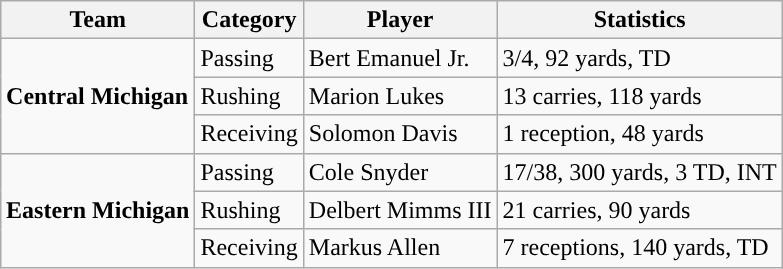<table class="wikitable" style="float: right;">
<tr>
<th>Team</th>
<th>Category</th>
<th>Player</th>
<th>Statistics</th>
</tr>
<tr>
<td rowspan=3><strong>Central Michigan</strong></td>
<td>Passing</td>
<td>Bert Emanuel Jr.</td>
<td>3/4, 92 yards, TD</td>
</tr>
<tr>
<td>Rushing</td>
<td>Marion Lukes</td>
<td>13 carries, 118 yards</td>
</tr>
<tr>
<td>Receiving</td>
<td>Solomon Davis</td>
<td>1 reception, 48 yards</td>
</tr>
<tr>
<td rowspan=3><strong>Eastern Michigan</strong></td>
<td>Passing</td>
<td>Cole Snyder</td>
<td>17/38, 300 yards, 3 TD, INT</td>
</tr>
<tr>
<td>Rushing</td>
<td>Delbert Mimms III</td>
<td>21 carries, 90 yards</td>
</tr>
<tr>
<td>Receiving</td>
<td>Markus Allen</td>
<td>7 receptions, 140 yards, TD</td>
</tr>
</table>
